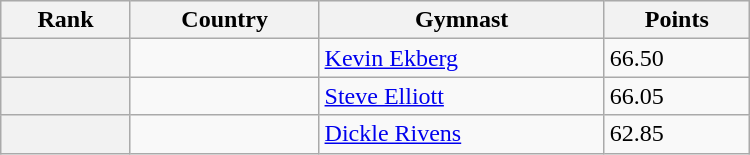<table class="wikitable" width=500>
<tr bgcolor="#efefef">
<th>Rank</th>
<th>Country</th>
<th>Gymnast</th>
<th>Points</th>
</tr>
<tr>
<th></th>
<td></td>
<td><a href='#'>Kevin Ekberg</a></td>
<td>66.50</td>
</tr>
<tr>
<th></th>
<td></td>
<td><a href='#'>Steve Elliott</a></td>
<td>66.05</td>
</tr>
<tr>
<th></th>
<td></td>
<td><a href='#'>Dickle Rivens</a></td>
<td>62.85</td>
</tr>
</table>
